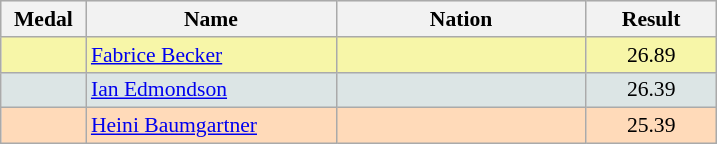<table class=wikitable style="border:1px solid #AAAAAA;font-size:90%">
<tr bgcolor="#E4E4E4">
<th width=50>Medal</th>
<th width=160>Name</th>
<th width=160>Nation</th>
<th width=80>Result</th>
</tr>
<tr bgcolor="#F7F6A8">
<td align="center"></td>
<td><a href='#'>Fabrice Becker</a></td>
<td></td>
<td align="center">26.89</td>
</tr>
<tr bgcolor="#DCE5E5">
<td align="center"></td>
<td><a href='#'>Ian Edmondson</a></td>
<td></td>
<td align="center">26.39</td>
</tr>
<tr bgcolor="#FFDAB9">
<td align="center"></td>
<td><a href='#'>Heini Baumgartner</a></td>
<td></td>
<td align="center">25.39</td>
</tr>
</table>
